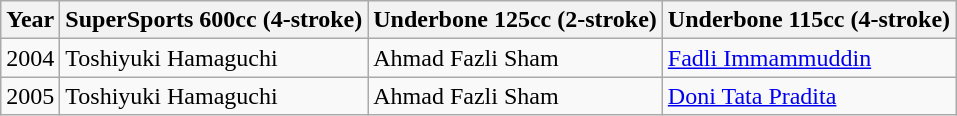<table class="wikitable">
<tr>
<th>Year</th>
<th>SuperSports 600cc (4-stroke)</th>
<th>Underbone 125cc (2-stroke)</th>
<th>Underbone 115cc (4-stroke)</th>
</tr>
<tr>
<td>2004</td>
<td> Toshiyuki Hamaguchi</td>
<td> Ahmad Fazli Sham</td>
<td> <a href='#'>Fadli Immammuddin</a></td>
</tr>
<tr>
<td>2005</td>
<td> Toshiyuki Hamaguchi</td>
<td> Ahmad Fazli Sham</td>
<td> <a href='#'>Doni Tata Pradita</a></td>
</tr>
</table>
